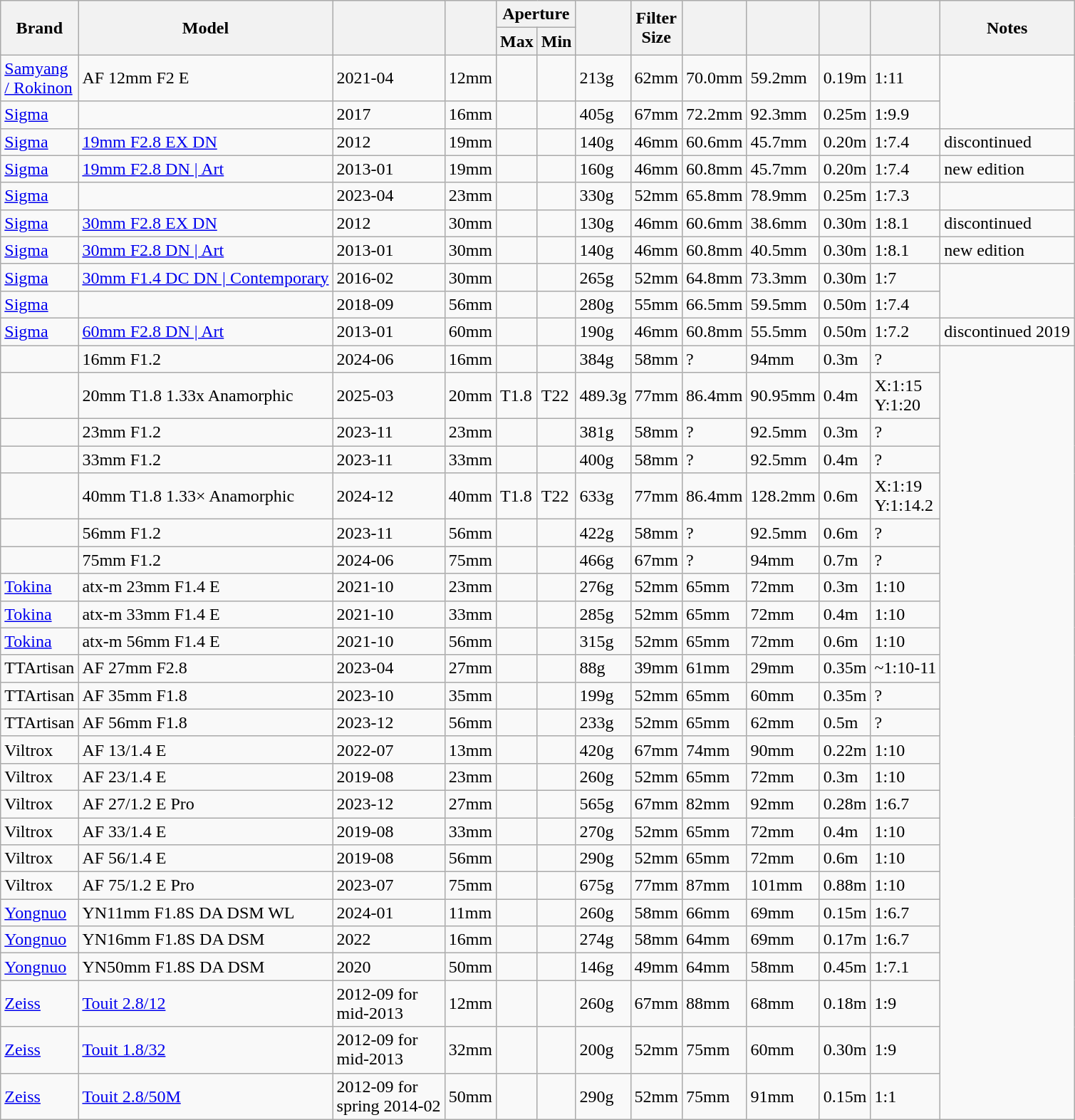<table class="wikitable sortable" style="text-align:left">
<tr>
<th rowspan=2>Brand</th>
<th rowspan=2>Model</th>
<th rowspan=2></th>
<th rowspan=2></th>
<th colspan=2>Aperture</th>
<th rowspan=2></th>
<th rowspan=2>Filter<br>Size</th>
<th rowspan=2></th>
<th rowspan=2></th>
<th rowspan=2></th>
<th rowspan=2></th>
<th rowspan=2>Notes</th>
</tr>
<tr>
<th>Max</th>
<th>Min</th>
</tr>
<tr>
<td><a href='#'>Samyang<br>/ Rokinon</a></td>
<td>AF 12mm F2 E</td>
<td>2021-04</td>
<td>12mm</td>
<td></td>
<td></td>
<td>213g</td>
<td>62mm</td>
<td>70.0mm</td>
<td>59.2mm</td>
<td>0.19m</td>
<td>1:11</td>
</tr>
<tr>
<td><a href='#'>Sigma</a></td>
<td></td>
<td>2017</td>
<td>16mm</td>
<td></td>
<td></td>
<td>405g</td>
<td>67mm</td>
<td>72.2mm</td>
<td>92.3mm</td>
<td>0.25m</td>
<td>1:9.9</td>
</tr>
<tr>
<td><a href='#'>Sigma</a></td>
<td><a href='#'>19mm F2.8 EX DN</a></td>
<td>2012</td>
<td>19mm</td>
<td></td>
<td></td>
<td>140g</td>
<td>46mm</td>
<td>60.6mm</td>
<td>45.7mm</td>
<td>0.20m</td>
<td>1:7.4</td>
<td>discontinued</td>
</tr>
<tr>
<td><a href='#'>Sigma</a></td>
<td><a href='#'>19mm F2.8 DN | Art</a></td>
<td>2013-01</td>
<td>19mm</td>
<td></td>
<td></td>
<td>160g</td>
<td>46mm</td>
<td>60.8mm</td>
<td>45.7mm</td>
<td>0.20m</td>
<td>1:7.4</td>
<td>new edition</td>
</tr>
<tr>
<td><a href='#'>Sigma</a></td>
<td></td>
<td>2023-04</td>
<td>23mm</td>
<td></td>
<td></td>
<td>330g</td>
<td>52mm</td>
<td>65.8mm</td>
<td>78.9mm</td>
<td>0.25m</td>
<td>1:7.3</td>
</tr>
<tr>
<td><a href='#'>Sigma</a></td>
<td><a href='#'>30mm F2.8 EX DN</a></td>
<td>2012</td>
<td>30mm</td>
<td></td>
<td></td>
<td>130g</td>
<td>46mm</td>
<td>60.6mm</td>
<td>38.6mm</td>
<td>0.30m</td>
<td>1:8.1</td>
<td>discontinued</td>
</tr>
<tr>
<td><a href='#'>Sigma</a></td>
<td><a href='#'>30mm F2.8 DN | Art</a></td>
<td>2013-01</td>
<td>30mm</td>
<td></td>
<td></td>
<td>140g</td>
<td>46mm</td>
<td>60.8mm</td>
<td>40.5mm</td>
<td>0.30m</td>
<td>1:8.1</td>
<td>new edition</td>
</tr>
<tr>
<td><a href='#'>Sigma</a></td>
<td><a href='#'>30mm F1.4 DC DN | Contemporary</a></td>
<td>2016-02</td>
<td>30mm</td>
<td></td>
<td></td>
<td>265g</td>
<td>52mm</td>
<td>64.8mm</td>
<td>73.3mm</td>
<td>0.30m</td>
<td>1:7</td>
</tr>
<tr>
<td><a href='#'>Sigma</a></td>
<td></td>
<td>2018-09</td>
<td>56mm</td>
<td></td>
<td></td>
<td>280g</td>
<td>55mm</td>
<td>66.5mm</td>
<td>59.5mm</td>
<td>0.50m</td>
<td>1:7.4</td>
</tr>
<tr>
<td><a href='#'>Sigma</a></td>
<td><a href='#'>60mm F2.8 DN | Art</a></td>
<td>2013-01</td>
<td>60mm</td>
<td></td>
<td></td>
<td>190g</td>
<td>46mm</td>
<td>60.8mm</td>
<td>55.5mm</td>
<td>0.50m</td>
<td>1:7.2</td>
<td>discontinued 2019</td>
</tr>
<tr>
<td></td>
<td>16mm F1.2</td>
<td>2024-06</td>
<td>16mm</td>
<td></td>
<td></td>
<td>384g</td>
<td>58mm</td>
<td>?</td>
<td>94mm</td>
<td>0.3m</td>
<td>?</td>
</tr>
<tr>
<td></td>
<td>20mm T1.8 1.33x Anamorphic</td>
<td>2025-03</td>
<td>20mm</td>
<td>T1.8</td>
<td>T22</td>
<td>489.3g</td>
<td>77mm</td>
<td>86.4mm</td>
<td>90.95mm</td>
<td>0.4m</td>
<td>X:1:15<br>Y:1:20</td>
</tr>
<tr>
<td></td>
<td>23mm F1.2</td>
<td>2023-11</td>
<td>23mm</td>
<td></td>
<td></td>
<td>381g</td>
<td>58mm</td>
<td>?</td>
<td>92.5mm</td>
<td>0.3m</td>
<td>?</td>
</tr>
<tr>
<td></td>
<td>33mm F1.2</td>
<td>2023-11</td>
<td>33mm</td>
<td></td>
<td></td>
<td>400g</td>
<td>58mm</td>
<td>?</td>
<td>92.5mm</td>
<td>0.4m</td>
<td>?</td>
</tr>
<tr>
<td></td>
<td>40mm T1.8 1.33× Anamorphic</td>
<td>2024-12</td>
<td>40mm</td>
<td>T1.8</td>
<td>T22</td>
<td>633g</td>
<td>77mm</td>
<td>86.4mm</td>
<td>128.2mm</td>
<td>0.6m</td>
<td>X:1:19<br>Y:1:14.2</td>
</tr>
<tr>
<td></td>
<td>56mm F1.2</td>
<td>2023-11</td>
<td>56mm</td>
<td></td>
<td></td>
<td>422g</td>
<td>58mm</td>
<td>?</td>
<td>92.5mm</td>
<td>0.6m</td>
<td>?</td>
</tr>
<tr>
<td></td>
<td>75mm F1.2</td>
<td>2024-06</td>
<td>75mm</td>
<td></td>
<td></td>
<td>466g</td>
<td>67mm</td>
<td>?</td>
<td>94mm</td>
<td>0.7m</td>
<td>?</td>
</tr>
<tr>
<td><a href='#'>Tokina</a></td>
<td>atx-m 23mm F1.4 E</td>
<td>2021-10</td>
<td>23mm</td>
<td></td>
<td></td>
<td>276g</td>
<td>52mm</td>
<td>65mm</td>
<td>72mm</td>
<td>0.3m</td>
<td>1:10</td>
</tr>
<tr>
<td><a href='#'>Tokina</a></td>
<td>atx-m 33mm F1.4 E</td>
<td>2021-10</td>
<td>33mm</td>
<td></td>
<td></td>
<td>285g</td>
<td>52mm</td>
<td>65mm</td>
<td>72mm</td>
<td>0.4m</td>
<td>1:10</td>
</tr>
<tr>
<td><a href='#'>Tokina</a></td>
<td>atx-m 56mm F1.4 E</td>
<td>2021-10</td>
<td>56mm</td>
<td></td>
<td></td>
<td>315g</td>
<td>52mm</td>
<td>65mm</td>
<td>72mm</td>
<td>0.6m</td>
<td>1:10</td>
</tr>
<tr>
<td>TTArtisan</td>
<td>AF 27mm F2.8 </td>
<td>2023-04 </td>
<td>27mm</td>
<td></td>
<td></td>
<td>88g</td>
<td>39mm</td>
<td>61mm</td>
<td>29mm</td>
<td>0.35m</td>
<td>~1:10-11</td>
</tr>
<tr>
<td>TTArtisan</td>
<td>AF 35mm F1.8 </td>
<td>2023-10 </td>
<td>35mm</td>
<td></td>
<td></td>
<td>199g</td>
<td>52mm</td>
<td>65mm</td>
<td>60mm</td>
<td>0.35m</td>
<td>?</td>
</tr>
<tr>
<td>TTArtisan</td>
<td>AF 56mm F1.8 </td>
<td>2023-12 </td>
<td>56mm</td>
<td></td>
<td></td>
<td>233g</td>
<td>52mm</td>
<td>65mm</td>
<td>62mm</td>
<td>0.5m</td>
<td>?</td>
</tr>
<tr>
<td>Viltrox</td>
<td>AF 13/1.4 E</td>
<td>2022-07</td>
<td>13mm</td>
<td></td>
<td></td>
<td>420g</td>
<td>67mm</td>
<td>74mm</td>
<td>90mm</td>
<td>0.22m</td>
<td>1:10</td>
</tr>
<tr>
<td>Viltrox</td>
<td>AF 23/1.4 E</td>
<td>2019-08</td>
<td>23mm</td>
<td></td>
<td></td>
<td>260g</td>
<td>52mm</td>
<td>65mm</td>
<td>72mm</td>
<td>0.3m</td>
<td>1:10</td>
</tr>
<tr>
<td>Viltrox</td>
<td>AF 27/1.2 E Pro</td>
<td>2023-12</td>
<td>27mm</td>
<td></td>
<td></td>
<td>565g</td>
<td>67mm</td>
<td>82mm</td>
<td>92mm</td>
<td>0.28m</td>
<td>1:6.7</td>
</tr>
<tr>
<td>Viltrox</td>
<td>AF 33/1.4 E</td>
<td>2019-08</td>
<td>33mm</td>
<td></td>
<td></td>
<td>270g</td>
<td>52mm</td>
<td>65mm</td>
<td>72mm</td>
<td>0.4m</td>
<td>1:10</td>
</tr>
<tr>
<td>Viltrox</td>
<td>AF 56/1.4 E</td>
<td>2019-08</td>
<td>56mm</td>
<td></td>
<td></td>
<td>290g</td>
<td>52mm</td>
<td>65mm</td>
<td>72mm</td>
<td>0.6m</td>
<td>1:10</td>
</tr>
<tr>
<td>Viltrox</td>
<td>AF 75/1.2 E Pro</td>
<td>2023-07</td>
<td>75mm</td>
<td></td>
<td></td>
<td>675g</td>
<td>77mm</td>
<td>87mm</td>
<td>101mm</td>
<td>0.88m</td>
<td>1:10</td>
</tr>
<tr>
<td><a href='#'>Yongnuo</a></td>
<td>YN11mm F1.8S DA DSM WL</td>
<td>2024-01</td>
<td>11mm</td>
<td></td>
<td></td>
<td>260g</td>
<td>58mm</td>
<td>66mm</td>
<td>69mm</td>
<td>0.15m</td>
<td>1:6.7</td>
</tr>
<tr>
<td><a href='#'>Yongnuo</a></td>
<td>YN16mm F1.8S DA DSM</td>
<td>2022</td>
<td>16mm</td>
<td></td>
<td></td>
<td>274g</td>
<td>58mm</td>
<td>64mm</td>
<td>69mm</td>
<td>0.17m</td>
<td>1:6.7</td>
</tr>
<tr>
<td><a href='#'>Yongnuo</a></td>
<td>YN50mm F1.8S DA DSM</td>
<td>2020</td>
<td>50mm</td>
<td></td>
<td></td>
<td>146g</td>
<td>49mm</td>
<td>64mm</td>
<td>58mm</td>
<td>0.45m</td>
<td>1:7.1</td>
</tr>
<tr>
<td><a href='#'>Zeiss</a></td>
<td><a href='#'>Touit 2.8/12</a></td>
<td>2012-09 for<br>mid-2013</td>
<td>12mm</td>
<td></td>
<td></td>
<td>260g</td>
<td>67mm</td>
<td>88mm</td>
<td>68mm</td>
<td>0.18m</td>
<td>1:9</td>
</tr>
<tr>
<td><a href='#'>Zeiss</a></td>
<td><a href='#'>Touit 1.8/32</a></td>
<td>2012-09 for<br>mid-2013</td>
<td>32mm</td>
<td></td>
<td></td>
<td>200g</td>
<td>52mm</td>
<td>75mm</td>
<td>60mm</td>
<td>0.30m</td>
<td>1:9</td>
</tr>
<tr>
<td><a href='#'>Zeiss</a></td>
<td><a href='#'>Touit 2.8/50M</a></td>
<td>2012-09 for<br>spring 2014-02</td>
<td>50mm</td>
<td></td>
<td></td>
<td>290g</td>
<td>52mm</td>
<td>75mm</td>
<td>91mm</td>
<td>0.15m</td>
<td>1:1</td>
</tr>
</table>
